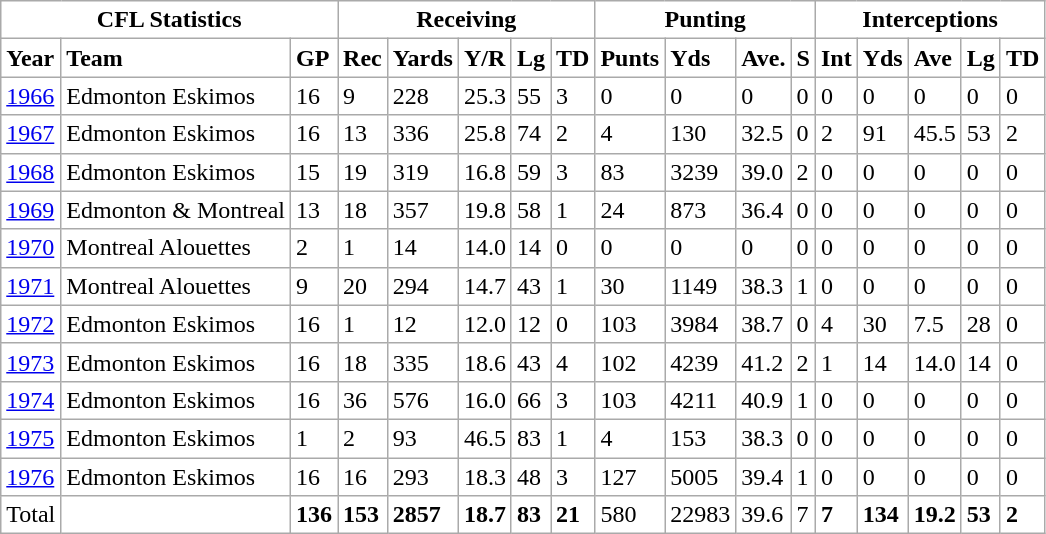<table class="wikitable" border=0 style="background: #FFFFFF;">
<tr>
<td colspan=3 align="center"><strong>CFL Statistics</strong></td>
<td colspan=5 align="center"><strong>Receiving</strong></td>
<td colspan=4 align="center"><strong>Punting</strong></td>
<td colspan=5 align="center"><strong>Interceptions</strong></td>
</tr>
<tr>
<td><strong>Year</strong></td>
<td><strong>Team</strong></td>
<td><strong>GP</strong></td>
<td><strong>Rec</strong></td>
<td><strong>Yards</strong></td>
<td><strong>Y/R</strong></td>
<td><strong>Lg</strong></td>
<td><strong>TD</strong></td>
<td><strong>Punts</strong></td>
<td><strong>Yds</strong></td>
<td><strong>Ave.</strong></td>
<td><strong>S</strong></td>
<td><strong>Int</strong></td>
<td><strong>Yds</strong></td>
<td><strong>Ave</strong></td>
<td><strong>Lg</strong></td>
<td><strong>TD</strong></td>
</tr>
<tr>
<td><a href='#'>1966</a></td>
<td>Edmonton Eskimos</td>
<td>16</td>
<td>9</td>
<td>228</td>
<td>25.3</td>
<td>55</td>
<td>3</td>
<td>0</td>
<td>0</td>
<td>0</td>
<td>0</td>
<td>0</td>
<td>0</td>
<td>0</td>
<td>0</td>
<td>0</td>
</tr>
<tr>
<td><a href='#'>1967</a></td>
<td>Edmonton Eskimos</td>
<td>16</td>
<td>13</td>
<td>336</td>
<td>25.8</td>
<td>74</td>
<td>2</td>
<td>4</td>
<td>130</td>
<td>32.5</td>
<td>0</td>
<td>2</td>
<td>91</td>
<td>45.5</td>
<td>53</td>
<td>2</td>
</tr>
<tr>
<td><a href='#'>1968</a></td>
<td>Edmonton Eskimos</td>
<td>15</td>
<td>19</td>
<td>319</td>
<td>16.8</td>
<td>59</td>
<td>3</td>
<td>83</td>
<td>3239</td>
<td>39.0</td>
<td>2</td>
<td>0</td>
<td>0</td>
<td>0</td>
<td>0</td>
<td>0</td>
</tr>
<tr>
<td><a href='#'>1969</a></td>
<td>Edmonton & Montreal</td>
<td>13</td>
<td>18</td>
<td>357</td>
<td>19.8</td>
<td>58</td>
<td>1</td>
<td>24</td>
<td>873</td>
<td>36.4</td>
<td>0</td>
<td>0</td>
<td>0</td>
<td>0</td>
<td>0</td>
<td>0</td>
</tr>
<tr>
<td><a href='#'>1970</a></td>
<td>Montreal Alouettes</td>
<td>2</td>
<td>1</td>
<td>14</td>
<td>14.0</td>
<td>14</td>
<td>0</td>
<td>0</td>
<td>0</td>
<td>0</td>
<td>0</td>
<td>0</td>
<td>0</td>
<td>0</td>
<td>0</td>
<td>0</td>
</tr>
<tr>
<td><a href='#'>1971</a></td>
<td>Montreal Alouettes</td>
<td>9</td>
<td>20</td>
<td>294</td>
<td>14.7</td>
<td>43</td>
<td>1</td>
<td>30</td>
<td>1149</td>
<td>38.3</td>
<td>1</td>
<td>0</td>
<td>0</td>
<td>0</td>
<td>0</td>
<td>0</td>
</tr>
<tr>
<td><a href='#'>1972</a></td>
<td>Edmonton Eskimos</td>
<td>16</td>
<td>1</td>
<td>12</td>
<td>12.0</td>
<td>12</td>
<td>0</td>
<td>103</td>
<td>3984</td>
<td>38.7</td>
<td>0</td>
<td>4</td>
<td>30</td>
<td>7.5</td>
<td>28</td>
<td>0</td>
</tr>
<tr>
<td><a href='#'>1973</a></td>
<td>Edmonton Eskimos</td>
<td>16</td>
<td>18</td>
<td>335</td>
<td>18.6</td>
<td>43</td>
<td>4</td>
<td>102</td>
<td>4239</td>
<td>41.2</td>
<td>2</td>
<td>1</td>
<td>14</td>
<td>14.0</td>
<td>14</td>
<td>0</td>
</tr>
<tr>
<td><a href='#'>1974</a></td>
<td>Edmonton Eskimos</td>
<td>16</td>
<td>36</td>
<td>576</td>
<td>16.0</td>
<td>66</td>
<td>3</td>
<td>103</td>
<td>4211</td>
<td>40.9</td>
<td>1</td>
<td>0</td>
<td>0</td>
<td>0</td>
<td>0</td>
<td>0</td>
</tr>
<tr>
<td><a href='#'>1975</a></td>
<td>Edmonton Eskimos</td>
<td>1</td>
<td>2</td>
<td>93</td>
<td>46.5</td>
<td>83</td>
<td>1</td>
<td>4</td>
<td>153</td>
<td>38.3</td>
<td>0</td>
<td>0</td>
<td>0</td>
<td>0</td>
<td>0</td>
<td>0</td>
</tr>
<tr>
<td><a href='#'>1976</a></td>
<td>Edmonton Eskimos</td>
<td>16</td>
<td>16</td>
<td>293</td>
<td>18.3</td>
<td>48</td>
<td>3</td>
<td>127</td>
<td>5005</td>
<td>39.4</td>
<td>1</td>
<td>0</td>
<td>0</td>
<td>0</td>
<td>0</td>
<td>0</td>
</tr>
<tr>
<td>Total</td>
<td></td>
<td><strong>136</strong></td>
<td><strong>153</strong></td>
<td><strong>2857</strong></td>
<td><strong>18.7</strong></td>
<td><strong>83</strong></td>
<td><strong>21</strong></td>
<td>580</td>
<td>22983</td>
<td>39.6</td>
<td>7</td>
<td><strong>7</strong></td>
<td><strong>134</strong></td>
<td><strong>19.2</strong></td>
<td><strong>53</strong></td>
<td><strong>2</strong></td>
</tr>
</table>
